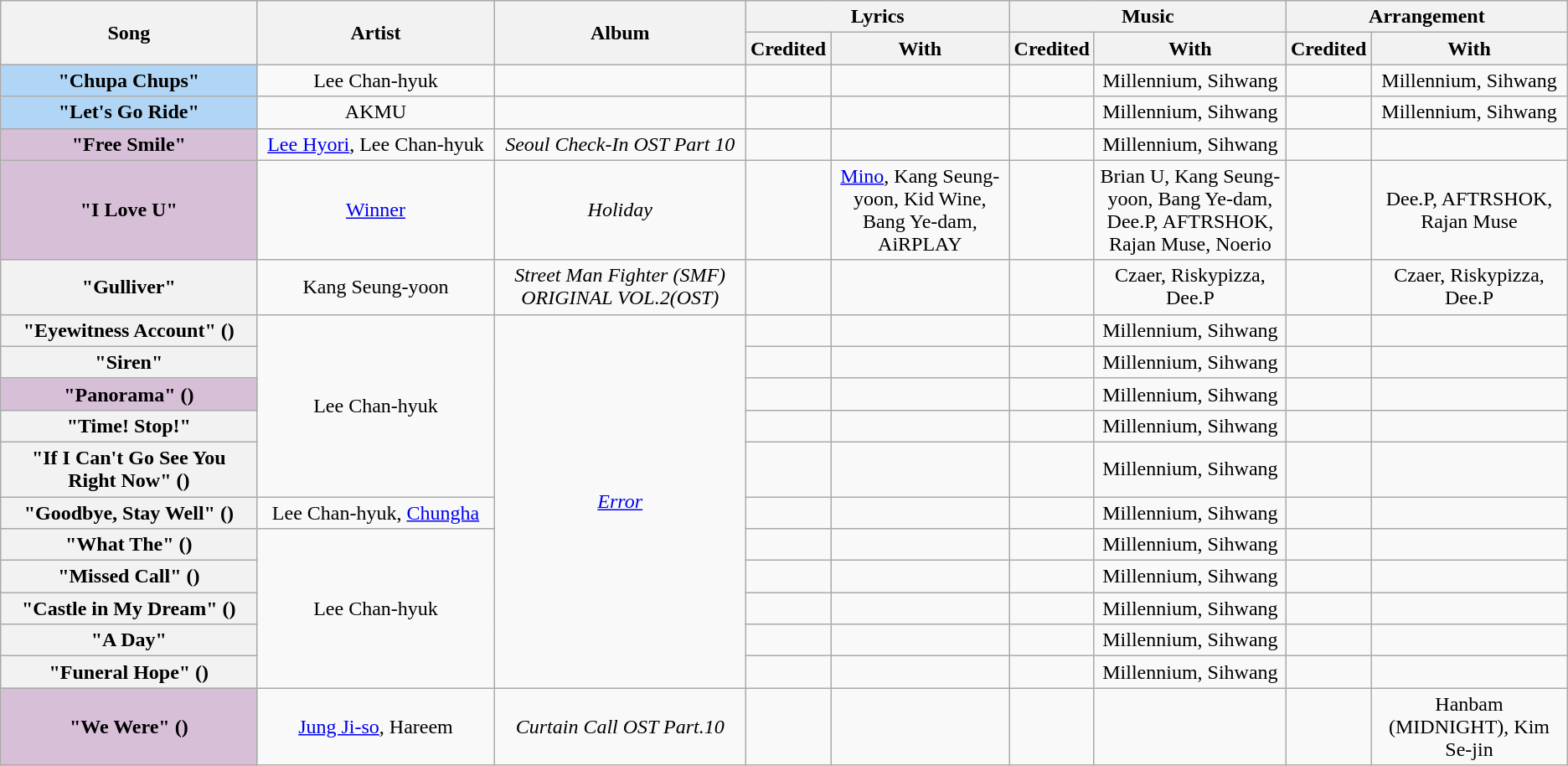<table class="wikitable plainrowheaders" style="text-align:center;">
<tr>
<th rowspan="2" width="300px">Song</th>
<th rowspan="2" width="300px">Artist</th>
<th rowspan="2" width="300px">Album</th>
<th colspan="2">Lyrics</th>
<th colspan="2">Music</th>
<th colspan="2">Arrangement</th>
</tr>
<tr>
<th width="50px">Credited</th>
<th width="200px">With</th>
<th width="50px">Credited</th>
<th width="200px">With</th>
<th width="50px">Credited</th>
<th width="200px">With</th>
</tr>
<tr>
<th scope="row" style="background-color:#b1d6f5">"Chupa Chups" <br>
</th>
<td>Lee Chan-hyuk</td>
<td></td>
<td></td>
<td></td>
<td></td>
<td>Millennium, Sihwang</td>
<td></td>
<td>Millennium, Sihwang</td>
</tr>
<tr>
<th scope="row" style="background-color:#b1d6f5">"Let's Go Ride" <br>

</th>
<td>AKMU</td>
<td></td>
<td></td>
<td></td>
<td></td>
<td>Millennium, Sihwang</td>
<td></td>
<td>Millennium, Sihwang</td>
</tr>
<tr>
<th scope="row" style="background-color:#D8BFD8">"Free Smile" </th>
<td><a href='#'>Lee Hyori</a>, Lee Chan-hyuk</td>
<td><em>Seoul Check-In OST Part 10</em></td>
<td></td>
<td></td>
<td></td>
<td>Millennium, Sihwang</td>
<td></td>
<td></td>
</tr>
<tr>
<th scope="row" style="background-color:#D8BFD8">"I Love U" </th>
<td><a href='#'>Winner</a></td>
<td><em>Holiday</em></td>
<td></td>
<td><a href='#'>Mino</a>, Kang Seung-yoon, Kid Wine, Bang Ye-dam, AiRPLAY</td>
<td></td>
<td>Brian U, Kang Seung-yoon, Bang Ye-dam, Dee.P, AFTRSHOK, Rajan Muse, Noerio</td>
<td></td>
<td>Dee.P, AFTRSHOK, Rajan Muse</td>
</tr>
<tr>
<th scope="row">"Gulliver"</th>
<td>Kang Seung-yoon</td>
<td><em>Street Man Fighter (SMF) ORIGINAL VOL.2(OST)</em></td>
<td></td>
<td></td>
<td></td>
<td>Czaer, Riskypizza, Dee.P</td>
<td></td>
<td>Czaer, Riskypizza, Dee.P</td>
</tr>
<tr>
<th scope="row">"Eyewitness Account" ()</th>
<td rowspan="5">Lee Chan-hyuk</td>
<td rowspan="11"><em><a href='#'>Error</a></em></td>
<td></td>
<td></td>
<td></td>
<td>Millennium, Sihwang</td>
<td></td>
<td></td>
</tr>
<tr>
<th scope="row">"Siren"</th>
<td></td>
<td></td>
<td></td>
<td>Millennium, Sihwang</td>
<td></td>
<td></td>
</tr>
<tr>
<th scope="row" style="background-color:#D8BFD8">"Panorama" () </th>
<td></td>
<td></td>
<td></td>
<td>Millennium, Sihwang</td>
<td></td>
<td></td>
</tr>
<tr>
<th scope="row">"Time! Stop!"</th>
<td></td>
<td></td>
<td></td>
<td>Millennium, Sihwang</td>
<td></td>
<td></td>
</tr>
<tr>
<th scope="row">"If I Can't Go See You Right Now" ()</th>
<td></td>
<td></td>
<td></td>
<td>Millennium, Sihwang</td>
<td></td>
<td></td>
</tr>
<tr>
<th scope="row">"Goodbye, Stay Well" ()</th>
<td>Lee Chan-hyuk, <a href='#'>Chungha</a></td>
<td></td>
<td></td>
<td></td>
<td>Millennium, Sihwang</td>
<td></td>
<td></td>
</tr>
<tr>
<th scope="row">"What The" ()</th>
<td rowspan="5">Lee Chan-hyuk</td>
<td></td>
<td></td>
<td></td>
<td>Millennium, Sihwang</td>
<td></td>
<td></td>
</tr>
<tr>
<th scope="row">"Missed Call" ()</th>
<td></td>
<td></td>
<td></td>
<td>Millennium, Sihwang</td>
<td></td>
<td></td>
</tr>
<tr>
<th scope="row">"Castle in My Dream" ()</th>
<td></td>
<td></td>
<td></td>
<td>Millennium, Sihwang</td>
<td></td>
<td></td>
</tr>
<tr>
<th scope="row">"A Day"</th>
<td></td>
<td></td>
<td></td>
<td>Millennium, Sihwang</td>
<td></td>
<td></td>
</tr>
<tr>
<th scope="row">"Funeral Hope" ()</th>
<td></td>
<td></td>
<td></td>
<td>Millennium, Sihwang</td>
<td></td>
<td></td>
</tr>
<tr>
<th scope="row" style="background-color:#D8BFD8">"We Were" () </th>
<td><a href='#'>Jung Ji-so</a>, Hareem</td>
<td><em>Curtain Call OST Part.10</em></td>
<td></td>
<td></td>
<td></td>
<td></td>
<td></td>
<td>Hanbam (MIDNIGHT), Kim Se-jin</td>
</tr>
</table>
